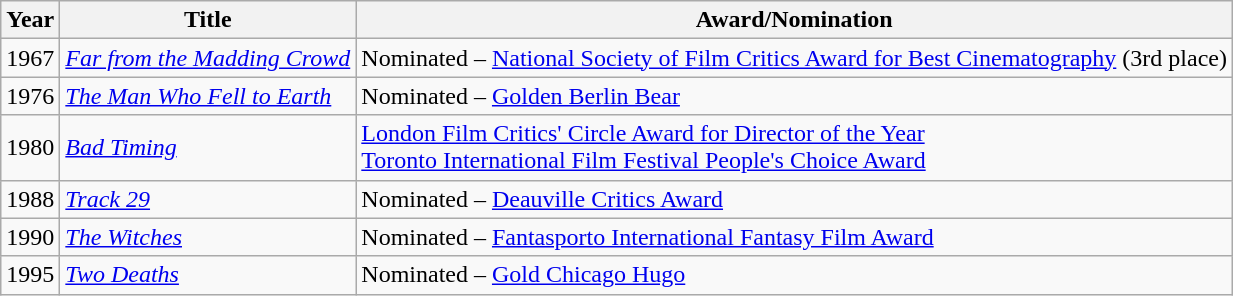<table class="wikitable">
<tr>
<th>Year</th>
<th>Title</th>
<th>Award/Nomination</th>
</tr>
<tr>
<td>1967</td>
<td><em><a href='#'>Far from the Madding Crowd</a></em></td>
<td>Nominated – <a href='#'>National Society of Film Critics Award for Best Cinematography</a> (3rd place)</td>
</tr>
<tr>
<td>1976</td>
<td><em><a href='#'>The Man Who Fell to Earth</a></em></td>
<td>Nominated – <a href='#'>Golden Berlin Bear</a></td>
</tr>
<tr>
<td>1980</td>
<td><em><a href='#'>Bad Timing</a></em></td>
<td><a href='#'>London Film Critics' Circle Award for Director of the Year</a><br><a href='#'>Toronto International Film Festival People's Choice Award</a></td>
</tr>
<tr>
<td>1988</td>
<td><em><a href='#'>Track 29</a></em></td>
<td>Nominated – <a href='#'>Deauville Critics Award</a></td>
</tr>
<tr>
<td>1990</td>
<td><em><a href='#'>The Witches</a></em></td>
<td>Nominated – <a href='#'>Fantasporto International Fantasy Film Award</a></td>
</tr>
<tr>
<td>1995</td>
<td><em><a href='#'>Two Deaths</a></em></td>
<td>Nominated – <a href='#'>Gold Chicago Hugo</a></td>
</tr>
</table>
